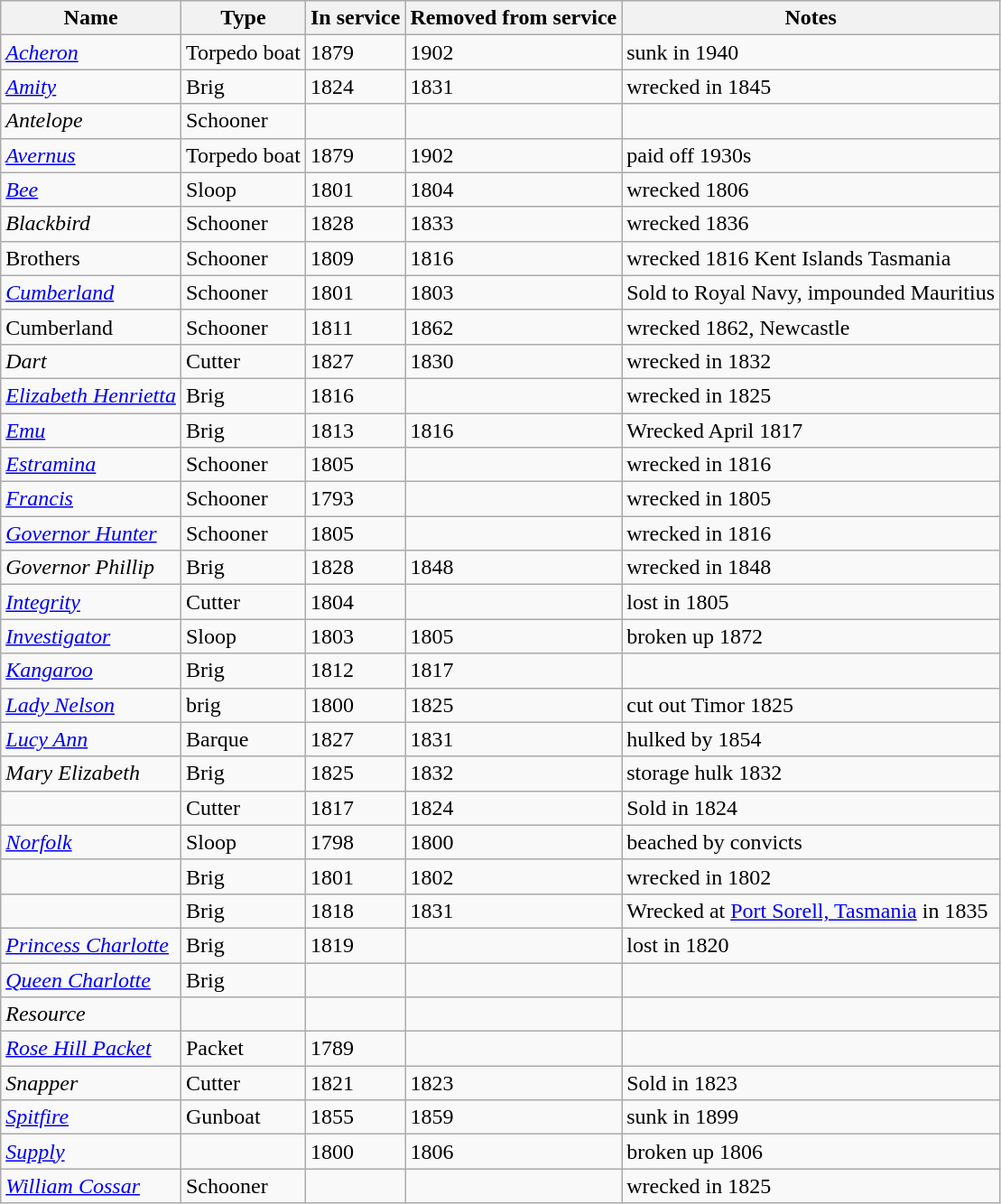<table class="wikitable sortable" border="1">
<tr>
<th>Name</th>
<th>Type</th>
<th>In service</th>
<th>Removed from service</th>
<th>Notes</th>
</tr>
<tr>
<td><em><a href='#'>Acheron</a></em></td>
<td>Torpedo boat</td>
<td>1879</td>
<td>1902</td>
<td>sunk in 1940</td>
</tr>
<tr>
<td><em><a href='#'>Amity</a></em></td>
<td>Brig</td>
<td>1824</td>
<td>1831</td>
<td>wrecked in 1845</td>
</tr>
<tr>
<td><em>Antelope</em></td>
<td>Schooner</td>
<td></td>
<td></td>
<td></td>
</tr>
<tr>
<td><em><a href='#'>Avernus</a></em></td>
<td>Torpedo boat</td>
<td>1879</td>
<td>1902</td>
<td>paid off 1930s</td>
</tr>
<tr>
<td><em><a href='#'>Bee</a></em></td>
<td>Sloop</td>
<td>1801</td>
<td>1804</td>
<td>wrecked 1806</td>
</tr>
<tr>
<td><em>Blackbird</em></td>
<td>Schooner</td>
<td>1828</td>
<td>1833</td>
<td>wrecked 1836</td>
</tr>
<tr>
<td>Brothers</td>
<td>Schooner</td>
<td>1809</td>
<td>1816</td>
<td>wrecked 1816 Kent Islands Tasmania</td>
</tr>
<tr>
<td><em><a href='#'>Cumberland</a></em></td>
<td>Schooner</td>
<td>1801</td>
<td>1803</td>
<td>Sold to Royal Navy, impounded Mauritius</td>
</tr>
<tr>
<td>Cumberland</td>
<td>Schooner</td>
<td>1811</td>
<td>1862</td>
<td>wrecked 1862, Newcastle</td>
</tr>
<tr>
<td><em>Dart</em></td>
<td>Cutter</td>
<td>1827</td>
<td>1830</td>
<td>wrecked in 1832</td>
</tr>
<tr>
<td><em><a href='#'>Elizabeth Henrietta</a></em></td>
<td>Brig</td>
<td>1816</td>
<td></td>
<td>wrecked in 1825</td>
</tr>
<tr>
<td><em><a href='#'>Emu</a></em></td>
<td>Brig</td>
<td>1813</td>
<td>1816</td>
<td>Wrecked April 1817</td>
</tr>
<tr>
<td><em><a href='#'>Estramina</a></em></td>
<td>Schooner</td>
<td>1805</td>
<td></td>
<td>wrecked in 1816</td>
</tr>
<tr>
<td><em><a href='#'>Francis</a></em></td>
<td>Schooner</td>
<td>1793</td>
<td></td>
<td>wrecked in 1805</td>
</tr>
<tr>
<td><em><a href='#'>Governor Hunter</a></em></td>
<td>Schooner</td>
<td>1805</td>
<td></td>
<td>wrecked in 1816</td>
</tr>
<tr>
<td><em>Governor Phillip</em></td>
<td>Brig</td>
<td>1828</td>
<td>1848</td>
<td>wrecked in 1848</td>
</tr>
<tr>
<td><em><a href='#'>Integrity</a></em></td>
<td>Cutter</td>
<td>1804</td>
<td></td>
<td>lost in 1805</td>
</tr>
<tr>
<td><em><a href='#'>Investigator</a></em></td>
<td>Sloop</td>
<td>1803</td>
<td>1805</td>
<td>broken up 1872</td>
</tr>
<tr>
<td><em><a href='#'>Kangaroo</a></em></td>
<td>Brig</td>
<td>1812</td>
<td>1817</td>
<td></td>
</tr>
<tr>
<td><em><a href='#'>Lady Nelson</a></em></td>
<td>brig</td>
<td>1800</td>
<td>1825</td>
<td>cut out Timor 1825</td>
</tr>
<tr>
<td><a href='#'><em>Lucy Ann</em></a></td>
<td>Barque</td>
<td>1827</td>
<td>1831</td>
<td>hulked by 1854</td>
</tr>
<tr>
<td><em>Mary Elizabeth</em></td>
<td>Brig</td>
<td>1825</td>
<td>1832</td>
<td>storage hulk 1832</td>
</tr>
<tr>
<td></td>
<td>Cutter</td>
<td>1817</td>
<td>1824</td>
<td>Sold in 1824</td>
</tr>
<tr>
<td><em><a href='#'>Norfolk</a></em></td>
<td>Sloop</td>
<td>1798</td>
<td>1800</td>
<td>beached by convicts</td>
</tr>
<tr>
<td></td>
<td>Brig</td>
<td>1801</td>
<td>1802</td>
<td>wrecked in 1802</td>
</tr>
<tr>
<td></td>
<td>Brig</td>
<td>1818</td>
<td>1831</td>
<td>Wrecked at <a href='#'>Port Sorell, Tasmania</a> in 1835</td>
</tr>
<tr>
<td><em><a href='#'>Princess Charlotte</a></em></td>
<td>Brig</td>
<td>1819</td>
<td></td>
<td>lost in 1820</td>
</tr>
<tr>
<td><em><a href='#'>Queen Charlotte</a></em></td>
<td>Brig</td>
<td></td>
<td></td>
<td></td>
</tr>
<tr>
<td><em>Resource</em></td>
<td></td>
<td></td>
<td></td>
<td></td>
</tr>
<tr>
<td><em><a href='#'>Rose Hill Packet</a></em></td>
<td>Packet</td>
<td>1789</td>
<td></td>
<td></td>
</tr>
<tr>
<td><em>Snapper</em></td>
<td>Cutter</td>
<td>1821</td>
<td>1823</td>
<td>Sold in 1823</td>
</tr>
<tr>
<td><em><a href='#'>Spitfire</a></em></td>
<td>Gunboat</td>
<td>1855</td>
<td>1859</td>
<td>sunk in 1899</td>
</tr>
<tr>
<td><em><a href='#'>Supply</a></em></td>
<td></td>
<td>1800</td>
<td>1806</td>
<td>broken up 1806</td>
</tr>
<tr>
<td><em><a href='#'>William Cossar</a></em></td>
<td>Schooner</td>
<td></td>
<td></td>
<td>wrecked in 1825</td>
</tr>
</table>
